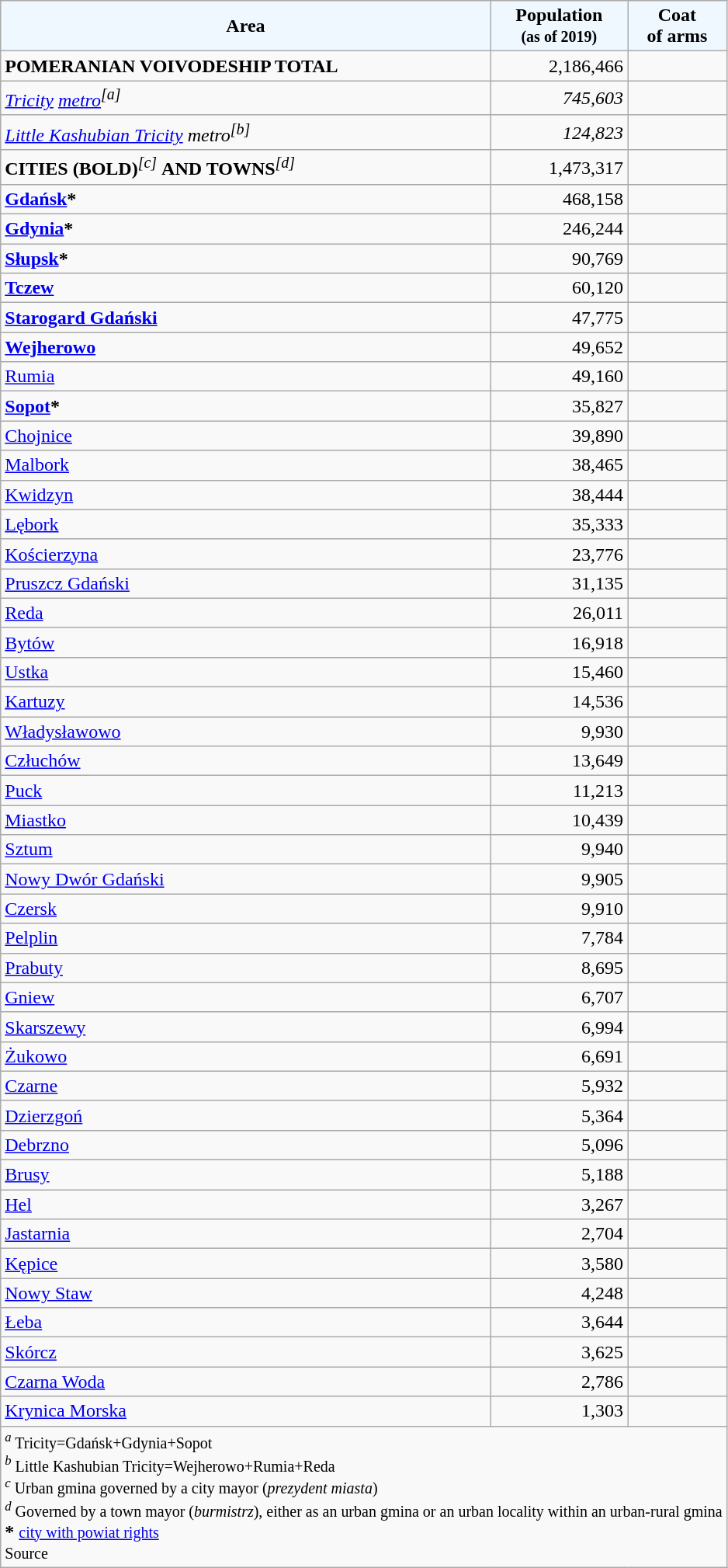<table class="wikitable">
<tr bgcolor="F0F8FF">
<td style="text-align:center;"><strong>Area</strong></td>
<td style="text-align:center;"><strong>Population <br><small>(as of 2019)</small></strong></td>
<td style="text-align:center;"><strong>Coat<br>of arms</strong></td>
</tr>
<tr>
<td><strong>POMERANIAN VOIVODESHIP TOTAL</strong></td>
<td style="text-align:right;">2,186,466</td>
<td style="text-align:right;"></td>
</tr>
<tr>
<td><em><a href='#'>Tricity</a> <a href='#'>metro</a></em><sup><em>[a]</em></sup></td>
<td style="text-align:right;"><em>745,603</em></td>
<td style="text-align:right;"></td>
</tr>
<tr>
<td><em><a href='#'>Little Kashubian Tricity</a> metro</em><sup><em>[b]</em></sup></td>
<td style="text-align:right;"><em>124,823</em></td>
<td style="text-align:right;"></td>
</tr>
<tr>
<td><strong>CITIES (BOLD)</strong><sup><em>[c]</em></sup> <strong>AND TOWNS</strong><sup><em>[d]</em></sup></td>
<td style="text-align:right;">1,473,317</td>
<td style="text-align:right;"></td>
</tr>
<tr>
<td><strong><a href='#'>Gdańsk</a>*</strong></td>
<td style="text-align:right;">468,158</td>
<td style="text-align:right;"></td>
</tr>
<tr>
<td><strong><a href='#'>Gdynia</a>*</strong></td>
<td style="text-align:right;">246,244</td>
<td style="text-align:right;"></td>
</tr>
<tr>
<td><strong><a href='#'>Słupsk</a>*</strong></td>
<td style="text-align:right;">90,769</td>
<td style="text-align:right;"></td>
</tr>
<tr>
<td><strong><a href='#'>Tczew</a></strong></td>
<td style="text-align:right;">60,120</td>
<td style="text-align:right;"></td>
</tr>
<tr>
<td><strong><a href='#'>Starogard Gdański</a></strong></td>
<td style="text-align:right;">47,775</td>
<td style="text-align:right;"></td>
</tr>
<tr>
<td><strong><a href='#'>Wejherowo</a></strong></td>
<td style="text-align:right;">49,652</td>
<td style="text-align:right;"></td>
</tr>
<tr>
<td><a href='#'>Rumia</a></td>
<td style="text-align:right;">49,160</td>
<td style="text-align:right;"></td>
</tr>
<tr>
<td><strong><a href='#'>Sopot</a>*</strong></td>
<td style="text-align:right;">35,827</td>
<td style="text-align:right;"></td>
</tr>
<tr>
<td><a href='#'>Chojnice</a></td>
<td style="text-align:right;">39,890</td>
<td style="text-align:right;"></td>
</tr>
<tr>
<td><a href='#'>Malbork</a></td>
<td style="text-align:right;">38,465</td>
<td style="text-align:right;"></td>
</tr>
<tr>
<td><a href='#'>Kwidzyn</a></td>
<td style="text-align:right;">38,444</td>
<td style="text-align:right;"></td>
</tr>
<tr>
<td><a href='#'>Lębork</a></td>
<td style="text-align:right;">35,333</td>
<td style="text-align:right;"></td>
</tr>
<tr>
<td><a href='#'>Kościerzyna</a></td>
<td style="text-align:right;">23,776</td>
<td style="text-align:right;"></td>
</tr>
<tr>
<td><a href='#'>Pruszcz Gdański</a></td>
<td style="text-align:right;">31,135</td>
<td style="text-align:right;"></td>
</tr>
<tr>
<td><a href='#'>Reda</a></td>
<td style="text-align:right;">26,011</td>
<td style="text-align:right;"></td>
</tr>
<tr>
<td><a href='#'>Bytów</a></td>
<td style="text-align:right;">16,918</td>
<td style="text-align:right;"></td>
</tr>
<tr>
<td><a href='#'>Ustka</a></td>
<td style="text-align:right;">15,460</td>
<td style="text-align:right;"></td>
</tr>
<tr>
<td><a href='#'>Kartuzy</a></td>
<td style="text-align:right;">14,536</td>
<td style="text-align:right;"></td>
</tr>
<tr>
<td><a href='#'>Władysławowo</a></td>
<td style="text-align:right;">9,930</td>
<td style="text-align:right;"></td>
</tr>
<tr>
<td><a href='#'>Człuchów</a></td>
<td style="text-align:right;">13,649</td>
<td style="text-align:right;"></td>
</tr>
<tr>
<td><a href='#'>Puck</a></td>
<td style="text-align:right;">11,213</td>
<td style="text-align:right;"></td>
</tr>
<tr>
<td><a href='#'>Miastko</a></td>
<td style="text-align:right;">10,439</td>
<td style="text-align:right;"></td>
</tr>
<tr>
<td><a href='#'>Sztum</a></td>
<td style="text-align:right;">9,940</td>
<td style="text-align:right;"></td>
</tr>
<tr>
<td><a href='#'>Nowy Dwór Gdański</a></td>
<td style="text-align:right;">9,905</td>
<td style="text-align:right;"></td>
</tr>
<tr>
<td><a href='#'>Czersk</a></td>
<td style="text-align:right;">9,910</td>
<td style="text-align:right;"></td>
</tr>
<tr>
<td><a href='#'>Pelplin</a></td>
<td style="text-align:right;">7,784</td>
<td style="text-align:right;"></td>
</tr>
<tr>
<td><a href='#'>Prabuty</a></td>
<td style="text-align:right;">8,695</td>
<td style="text-align:right;"></td>
</tr>
<tr>
<td><a href='#'>Gniew</a></td>
<td style="text-align:right;">6,707</td>
<td style="text-align:right;"></td>
</tr>
<tr>
<td><a href='#'>Skarszewy</a></td>
<td style="text-align:right;">6,994</td>
<td style="text-align:right;"></td>
</tr>
<tr>
<td><a href='#'>Żukowo</a></td>
<td style="text-align:right;">6,691</td>
<td style="text-align:right;"></td>
</tr>
<tr>
<td><a href='#'>Czarne</a></td>
<td style="text-align:right;">5,932</td>
<td style="text-align:right;"></td>
</tr>
<tr>
<td><a href='#'>Dzierzgoń</a></td>
<td style="text-align:right;">5,364</td>
<td style="text-align:right;"></td>
</tr>
<tr>
<td><a href='#'>Debrzno</a></td>
<td style="text-align:right;">5,096</td>
<td style="text-align:right;"></td>
</tr>
<tr>
<td><a href='#'>Brusy</a></td>
<td style="text-align:right;">5,188</td>
<td style="text-align:right;"></td>
</tr>
<tr>
<td><a href='#'>Hel</a></td>
<td style="text-align:right;">3,267</td>
<td style="text-align:right;"></td>
</tr>
<tr>
<td><a href='#'>Jastarnia</a></td>
<td style="text-align:right;">2,704</td>
<td style="text-align:right;"></td>
</tr>
<tr>
<td><a href='#'>Kępice</a></td>
<td style="text-align:right;">3,580</td>
<td style="text-align:right;"></td>
</tr>
<tr>
<td><a href='#'>Nowy Staw</a></td>
<td style="text-align:right;">4,248</td>
<td style="text-align:right;"></td>
</tr>
<tr>
<td><a href='#'>Łeba</a></td>
<td style="text-align:right;">3,644</td>
<td style="text-align:right;"></td>
</tr>
<tr>
<td><a href='#'>Skórcz</a></td>
<td style="text-align:right;">3,625</td>
<td style="text-align:right;"></td>
</tr>
<tr>
<td><a href='#'>Czarna Woda</a></td>
<td style="text-align:right;">2,786</td>
<td style="text-align:right;"></td>
</tr>
<tr>
<td><a href='#'>Krynica Morska</a></td>
<td style="text-align:right;">1,303</td>
<td style="text-align:right;"></td>
</tr>
<tr>
<td colspan=3><small><sup><em>a</em></sup> Tricity=Gdańsk+Gdynia+Sopot</small><br><small><sup><em>b</em></sup> Little Kashubian Tricity=Wejherowo+Rumia+Reda</small><br><small><sup><em>c</em></sup> Urban gmina governed by a city mayor (<em>prezydent miasta</em>)</small><br><small><sup><em>d</em></sup> Governed by a town mayor (<em>burmistrz</em>), either as an urban gmina or an urban locality within an urban-rural gmina</small><br><strong>*</strong> <small><a href='#'>city with powiat rights</a></small><br><small>Source </small></td>
</tr>
</table>
